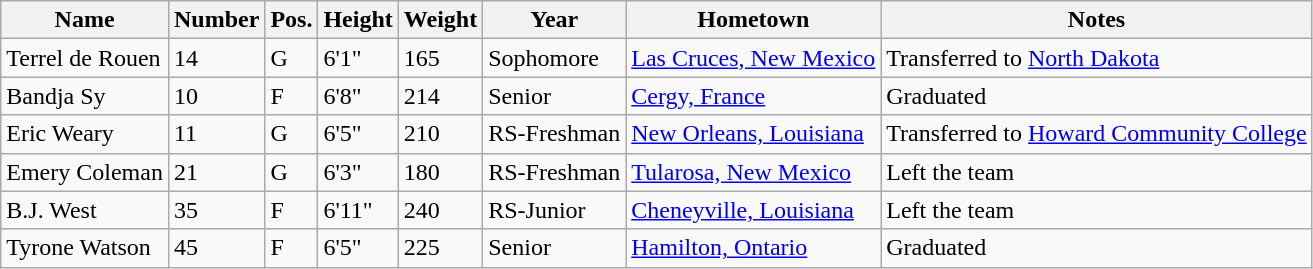<table class="wikitable sortable" border="1">
<tr>
<th>Name</th>
<th>Number</th>
<th>Pos.</th>
<th>Height</th>
<th>Weight</th>
<th>Year</th>
<th>Hometown</th>
<th class="unsortable">Notes</th>
</tr>
<tr>
<td>Terrel de Rouen</td>
<td>14</td>
<td>G</td>
<td>6'1"</td>
<td>165</td>
<td>Sophomore</td>
<td><a href='#'>Las Cruces, New Mexico</a></td>
<td>Transferred to <a href='#'>North Dakota</a></td>
</tr>
<tr>
<td>Bandja Sy</td>
<td>10</td>
<td>F</td>
<td>6'8"</td>
<td>214</td>
<td>Senior</td>
<td><a href='#'>Cergy, France</a></td>
<td>Graduated</td>
</tr>
<tr>
<td>Eric Weary</td>
<td>11</td>
<td>G</td>
<td>6'5"</td>
<td>210</td>
<td>RS-Freshman</td>
<td><a href='#'>New Orleans, Louisiana</a></td>
<td>Transferred to <a href='#'>Howard Community College</a></td>
</tr>
<tr>
<td>Emery Coleman</td>
<td>21</td>
<td>G</td>
<td>6'3"</td>
<td>180</td>
<td>RS-Freshman</td>
<td><a href='#'>Tularosa, New Mexico</a></td>
<td>Left the team</td>
</tr>
<tr>
<td>B.J. West</td>
<td>35</td>
<td>F</td>
<td>6'11"</td>
<td>240</td>
<td>RS-Junior</td>
<td><a href='#'>Cheneyville, Louisiana</a></td>
<td>Left the team</td>
</tr>
<tr>
<td>Tyrone Watson</td>
<td>45</td>
<td>F</td>
<td>6'5"</td>
<td>225</td>
<td>Senior</td>
<td><a href='#'>Hamilton, Ontario</a></td>
<td>Graduated</td>
</tr>
</table>
